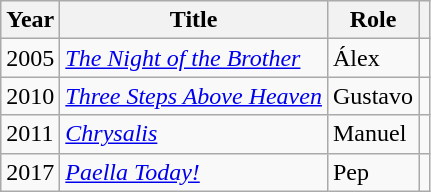<table class="wikitable sortable">
<tr>
<th>Year</th>
<th>Title</th>
<th>Role</th>
<th class="unsortable"></th>
</tr>
<tr>
<td>2005</td>
<td><em><a href='#'>The Night of the Brother</a></em></td>
<td>Álex</td>
<td></td>
</tr>
<tr>
<td>2010</td>
<td><em><a href='#'>Three Steps Above Heaven</a></em></td>
<td>Gustavo</td>
<td></td>
</tr>
<tr>
<td>2011</td>
<td><em><a href='#'>Chrysalis</a></em></td>
<td>Manuel</td>
<td></td>
</tr>
<tr>
<td>2017</td>
<td><em><a href='#'>Paella Today!</a></em></td>
<td>Pep</td>
<td></td>
</tr>
</table>
